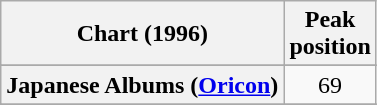<table class="wikitable sortable plainrowheaders">
<tr>
<th>Chart (1996)</th>
<th>Peak<br>position</th>
</tr>
<tr>
</tr>
<tr>
<th scope="row">Japanese Albums (<a href='#'>Oricon</a>)</th>
<td align="center">69</td>
</tr>
<tr>
</tr>
<tr>
</tr>
<tr>
</tr>
<tr>
</tr>
</table>
